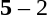<table style="text-align:center">
<tr>
<th width=223></th>
<th width=100></th>
<th width=223></th>
</tr>
<tr>
<td align=right></td>
<td></td>
<td align=left></td>
</tr>
<tr>
<td align=right></td>
<td><strong>5</strong> – 2</td>
<td align=left></td>
</tr>
</table>
